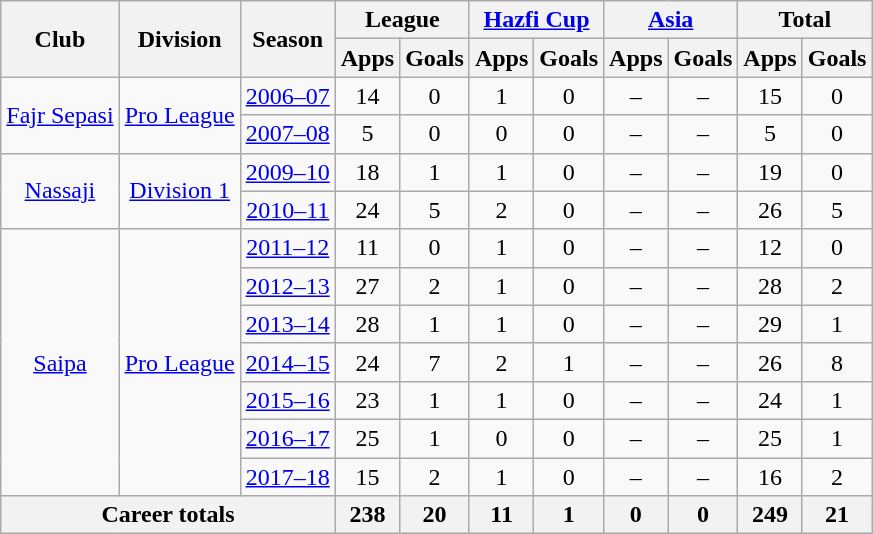<table class="wikitable" style="text-align: center;">
<tr>
<th rowspan="2">Club</th>
<th rowspan="2">Division</th>
<th rowspan="2">Season</th>
<th colspan="2">League</th>
<th colspan="2"><a href='#'>Hazfi Cup</a></th>
<th colspan="2"><a href='#'>Asia</a></th>
<th colspan="2">Total</th>
</tr>
<tr>
<th>Apps</th>
<th>Goals</th>
<th>Apps</th>
<th>Goals</th>
<th>Apps</th>
<th>Goals</th>
<th>Apps</th>
<th>Goals</th>
</tr>
<tr>
<td rowspan="2"><a href='#'>Fajr Sepasi</a></td>
<td rowspan="2"><a href='#'>Pro League</a></td>
<td><a href='#'>2006–07</a></td>
<td>14</td>
<td>0</td>
<td>1</td>
<td>0</td>
<td>–</td>
<td>–</td>
<td>15</td>
<td>0</td>
</tr>
<tr>
<td><a href='#'>2007–08</a></td>
<td>5</td>
<td>0</td>
<td>0</td>
<td>0</td>
<td>–</td>
<td>–</td>
<td>5</td>
<td>0</td>
</tr>
<tr>
<td rowspan="2"><a href='#'>Nassaji</a></td>
<td rowspan="2"><a href='#'>Division 1</a></td>
<td><a href='#'>2009–10</a></td>
<td>18</td>
<td>1</td>
<td>1</td>
<td>0</td>
<td>–</td>
<td>–</td>
<td>19</td>
<td>0</td>
</tr>
<tr>
<td><a href='#'>2010–11</a></td>
<td>24</td>
<td>5</td>
<td>2</td>
<td>0</td>
<td>–</td>
<td>–</td>
<td>26</td>
<td>5</td>
</tr>
<tr>
<td rowspan="7"><a href='#'>Saipa</a></td>
<td rowspan="7"><a href='#'>Pro League</a></td>
<td><a href='#'>2011–12</a></td>
<td>11</td>
<td>0</td>
<td>1</td>
<td>0</td>
<td>–</td>
<td>–</td>
<td>12</td>
<td>0</td>
</tr>
<tr>
<td><a href='#'>2012–13</a></td>
<td>27</td>
<td>2</td>
<td>1</td>
<td>0</td>
<td>–</td>
<td>–</td>
<td>28</td>
<td>2</td>
</tr>
<tr>
<td><a href='#'>2013–14</a></td>
<td>28</td>
<td>1</td>
<td>1</td>
<td>0</td>
<td>–</td>
<td>–</td>
<td>29</td>
<td>1</td>
</tr>
<tr>
<td><a href='#'>2014–15</a></td>
<td>24</td>
<td>7</td>
<td>2</td>
<td>1</td>
<td>–</td>
<td>–</td>
<td>26</td>
<td>8</td>
</tr>
<tr>
<td><a href='#'>2015–16</a></td>
<td>23</td>
<td>1</td>
<td>1</td>
<td>0</td>
<td>–</td>
<td>–</td>
<td>24</td>
<td>1</td>
</tr>
<tr>
<td><a href='#'>2016–17</a></td>
<td>25</td>
<td>1</td>
<td>0</td>
<td>0</td>
<td>–</td>
<td>–</td>
<td>25</td>
<td>1</td>
</tr>
<tr>
<td><a href='#'>2017–18</a></td>
<td>15</td>
<td>2</td>
<td>1</td>
<td>0</td>
<td>–</td>
<td>–</td>
<td>16</td>
<td>2</td>
</tr>
<tr>
<th colspan="3">Career totals</th>
<th>238</th>
<th>20</th>
<th>11</th>
<th>1</th>
<th>0</th>
<th>0</th>
<th>249</th>
<th>21</th>
</tr>
</table>
